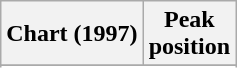<table class="wikitable sortable">
<tr>
<th align="left">Chart (1997)</th>
<th align="center">Peak<br>position</th>
</tr>
<tr>
</tr>
<tr>
</tr>
</table>
